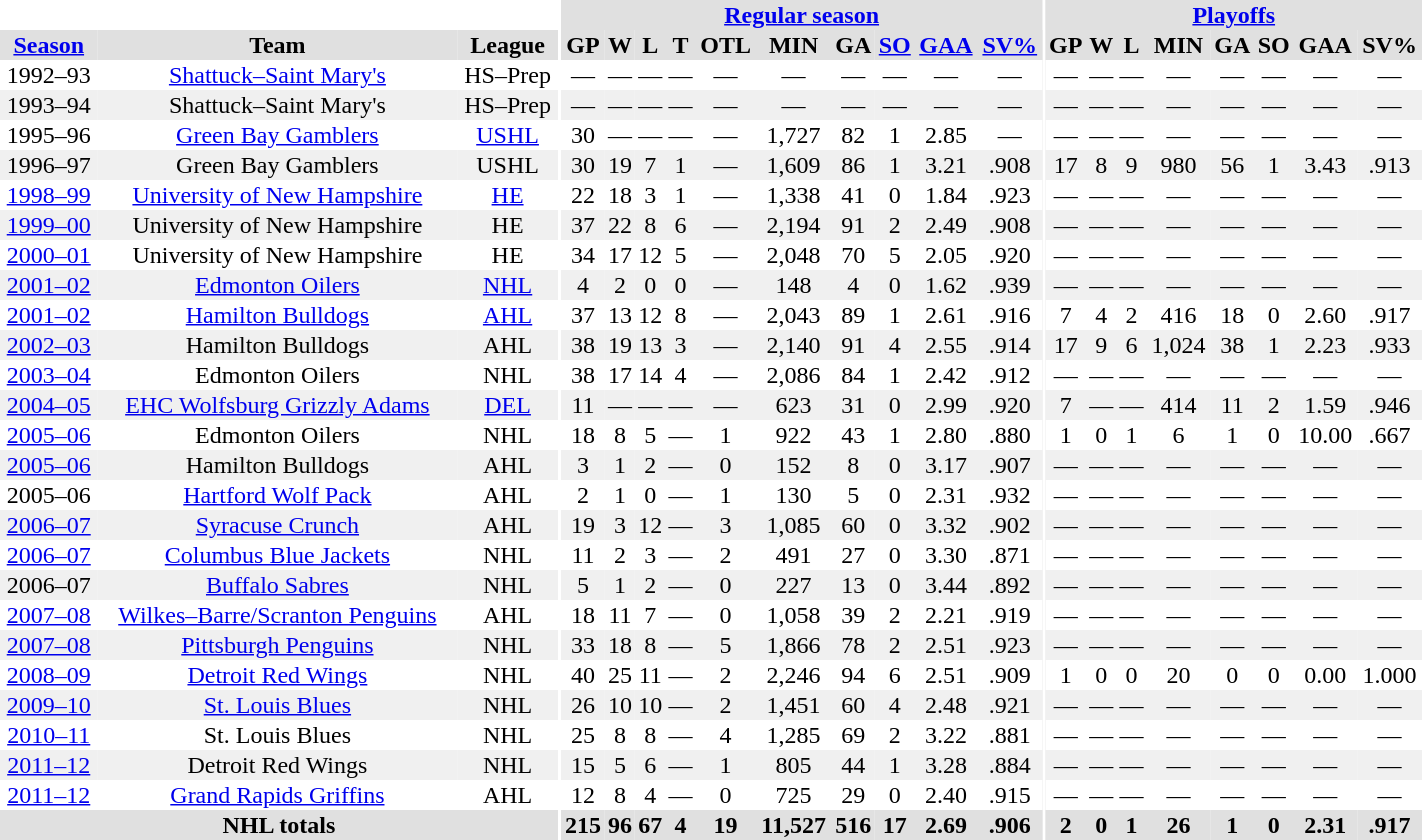<table border="0" cellpadding="1" cellspacing="0" style="width:75%; text-align:center;">
<tr bgcolor="#e0e0e0">
<th colspan="3" bgcolor="#ffffff"></th>
<th rowspan="99" bgcolor="#ffffff"></th>
<th colspan="10" bgcolor="#e0e0e0"><a href='#'>Regular season</a></th>
<th rowspan="99" bgcolor="#ffffff"></th>
<th colspan="8" bgcolor="#e0e0e0"><a href='#'>Playoffs</a></th>
</tr>
<tr bgcolor="#e0e0e0">
<th><a href='#'>Season</a></th>
<th>Team</th>
<th>League</th>
<th>GP</th>
<th>W</th>
<th>L</th>
<th>T</th>
<th>OTL</th>
<th>MIN</th>
<th>GA</th>
<th><a href='#'>SO</a></th>
<th><a href='#'>GAA</a></th>
<th><a href='#'>SV%</a></th>
<th>GP</th>
<th>W</th>
<th>L</th>
<th>MIN</th>
<th>GA</th>
<th>SO</th>
<th>GAA</th>
<th>SV%</th>
</tr>
<tr>
<td>1992–93</td>
<td><a href='#'>Shattuck–Saint Mary's</a></td>
<td>HS–Prep</td>
<td>—</td>
<td>—</td>
<td>—</td>
<td>—</td>
<td>—</td>
<td>—</td>
<td>—</td>
<td>—</td>
<td>—</td>
<td>—</td>
<td>—</td>
<td>—</td>
<td>—</td>
<td>—</td>
<td>—</td>
<td>—</td>
<td>—</td>
<td>—</td>
</tr>
<tr bgcolor="#f0f0f0">
<td>1993–94</td>
<td>Shattuck–Saint Mary's</td>
<td>HS–Prep</td>
<td>—</td>
<td>—</td>
<td>—</td>
<td>—</td>
<td>—</td>
<td>—</td>
<td>—</td>
<td>—</td>
<td>—</td>
<td>—</td>
<td>—</td>
<td>—</td>
<td>—</td>
<td>—</td>
<td>—</td>
<td>—</td>
<td>—</td>
<td>—</td>
</tr>
<tr>
<td>1995–96</td>
<td><a href='#'>Green Bay Gamblers</a></td>
<td><a href='#'>USHL</a></td>
<td>30</td>
<td>—</td>
<td>—</td>
<td>—</td>
<td>—</td>
<td>1,727</td>
<td>82</td>
<td>1</td>
<td>2.85</td>
<td>—</td>
<td>—</td>
<td>—</td>
<td>—</td>
<td>—</td>
<td>—</td>
<td>—</td>
<td>—</td>
<td>—</td>
</tr>
<tr bgcolor="#f0f0f0">
<td>1996–97</td>
<td>Green Bay Gamblers</td>
<td>USHL</td>
<td>30</td>
<td>19</td>
<td>7</td>
<td>1</td>
<td>—</td>
<td>1,609</td>
<td>86</td>
<td>1</td>
<td>3.21</td>
<td>.908</td>
<td>17</td>
<td>8</td>
<td>9</td>
<td>980</td>
<td>56</td>
<td>1</td>
<td>3.43</td>
<td>.913</td>
</tr>
<tr>
<td><a href='#'>1998–99</a></td>
<td><a href='#'>University of New Hampshire</a></td>
<td><a href='#'>HE</a></td>
<td>22</td>
<td>18</td>
<td>3</td>
<td>1</td>
<td>—</td>
<td>1,338</td>
<td>41</td>
<td>0</td>
<td>1.84</td>
<td>.923</td>
<td>—</td>
<td>—</td>
<td>—</td>
<td>—</td>
<td>—</td>
<td>—</td>
<td>—</td>
<td>—</td>
</tr>
<tr bgcolor="#f0f0f0">
<td><a href='#'>1999–00</a></td>
<td>University of New Hampshire</td>
<td>HE</td>
<td>37</td>
<td>22</td>
<td>8</td>
<td>6</td>
<td>—</td>
<td>2,194</td>
<td>91</td>
<td>2</td>
<td>2.49</td>
<td>.908</td>
<td>—</td>
<td>—</td>
<td>—</td>
<td>—</td>
<td>—</td>
<td>—</td>
<td>—</td>
<td>—</td>
</tr>
<tr>
<td><a href='#'>2000–01</a></td>
<td>University of New Hampshire</td>
<td>HE</td>
<td>34</td>
<td>17</td>
<td>12</td>
<td>5</td>
<td>—</td>
<td>2,048</td>
<td>70</td>
<td>5</td>
<td>2.05</td>
<td>.920</td>
<td>—</td>
<td>—</td>
<td>—</td>
<td>—</td>
<td>—</td>
<td>—</td>
<td>—</td>
<td>—</td>
</tr>
<tr bgcolor="#f0f0f0">
<td><a href='#'>2001–02</a></td>
<td><a href='#'>Edmonton Oilers</a></td>
<td><a href='#'>NHL</a></td>
<td>4</td>
<td>2</td>
<td>0</td>
<td>0</td>
<td>—</td>
<td>148</td>
<td>4</td>
<td>0</td>
<td>1.62</td>
<td>.939</td>
<td>—</td>
<td>—</td>
<td>—</td>
<td>—</td>
<td>—</td>
<td>—</td>
<td>—</td>
<td>—</td>
</tr>
<tr>
<td><a href='#'>2001–02</a></td>
<td><a href='#'>Hamilton Bulldogs</a></td>
<td><a href='#'>AHL</a></td>
<td>37</td>
<td>13</td>
<td>12</td>
<td>8</td>
<td>—</td>
<td>2,043</td>
<td>89</td>
<td>1</td>
<td>2.61</td>
<td>.916</td>
<td>7</td>
<td>4</td>
<td>2</td>
<td>416</td>
<td>18</td>
<td>0</td>
<td>2.60</td>
<td>.917</td>
</tr>
<tr bgcolor="#f0f0f0">
<td><a href='#'>2002–03</a></td>
<td>Hamilton Bulldogs</td>
<td>AHL</td>
<td>38</td>
<td>19</td>
<td>13</td>
<td>3</td>
<td>—</td>
<td>2,140</td>
<td>91</td>
<td>4</td>
<td>2.55</td>
<td>.914</td>
<td>17</td>
<td>9</td>
<td>6</td>
<td>1,024</td>
<td>38</td>
<td>1</td>
<td>2.23</td>
<td>.933</td>
</tr>
<tr>
<td><a href='#'>2003–04</a></td>
<td>Edmonton Oilers</td>
<td>NHL</td>
<td>38</td>
<td>17</td>
<td>14</td>
<td>4</td>
<td>—</td>
<td>2,086</td>
<td>84</td>
<td>1</td>
<td>2.42</td>
<td>.912</td>
<td>—</td>
<td>—</td>
<td>—</td>
<td>—</td>
<td>—</td>
<td>—</td>
<td>—</td>
<td>—</td>
</tr>
<tr bgcolor="#f0f0f0">
<td><a href='#'>2004–05</a></td>
<td><a href='#'>EHC Wolfsburg Grizzly Adams</a></td>
<td><a href='#'>DEL</a></td>
<td>11</td>
<td>—</td>
<td>—</td>
<td>—</td>
<td>—</td>
<td>623</td>
<td>31</td>
<td>0</td>
<td>2.99</td>
<td>.920</td>
<td>7</td>
<td>—</td>
<td>—</td>
<td>414</td>
<td>11</td>
<td>2</td>
<td>1.59</td>
<td>.946</td>
</tr>
<tr>
<td><a href='#'>2005–06</a></td>
<td>Edmonton Oilers</td>
<td>NHL</td>
<td>18</td>
<td>8</td>
<td>5</td>
<td>—</td>
<td>1</td>
<td>922</td>
<td>43</td>
<td>1</td>
<td>2.80</td>
<td>.880</td>
<td>1</td>
<td>0</td>
<td>1</td>
<td>6</td>
<td>1</td>
<td>0</td>
<td>10.00</td>
<td>.667</td>
</tr>
<tr bgcolor="#f0f0f0">
<td><a href='#'>2005–06</a></td>
<td>Hamilton Bulldogs</td>
<td>AHL</td>
<td>3</td>
<td>1</td>
<td>2</td>
<td>—</td>
<td>0</td>
<td>152</td>
<td>8</td>
<td>0</td>
<td>3.17</td>
<td>.907</td>
<td>—</td>
<td>—</td>
<td>—</td>
<td>—</td>
<td>—</td>
<td>—</td>
<td>—</td>
<td>—</td>
</tr>
<tr>
<td>2005–06</td>
<td><a href='#'>Hartford Wolf Pack</a></td>
<td>AHL</td>
<td>2</td>
<td>1</td>
<td>0</td>
<td>—</td>
<td>1</td>
<td>130</td>
<td>5</td>
<td>0</td>
<td>2.31</td>
<td>.932</td>
<td>—</td>
<td>—</td>
<td>—</td>
<td>—</td>
<td>—</td>
<td>—</td>
<td>—</td>
<td>—</td>
</tr>
<tr bgcolor="#f0f0f0">
<td><a href='#'>2006–07</a></td>
<td><a href='#'>Syracuse Crunch</a></td>
<td>AHL</td>
<td>19</td>
<td>3</td>
<td>12</td>
<td>—</td>
<td>3</td>
<td>1,085</td>
<td>60</td>
<td>0</td>
<td>3.32</td>
<td>.902</td>
<td>—</td>
<td>—</td>
<td>—</td>
<td>—</td>
<td>—</td>
<td>—</td>
<td>—</td>
<td>—</td>
</tr>
<tr>
<td><a href='#'>2006–07</a></td>
<td><a href='#'>Columbus Blue Jackets</a></td>
<td>NHL</td>
<td>11</td>
<td>2</td>
<td>3</td>
<td>—</td>
<td>2</td>
<td>491</td>
<td>27</td>
<td>0</td>
<td>3.30</td>
<td>.871</td>
<td>—</td>
<td>—</td>
<td>—</td>
<td>—</td>
<td>—</td>
<td>—</td>
<td>—</td>
<td>—</td>
</tr>
<tr bgcolor="#f0f0f0">
<td>2006–07</td>
<td><a href='#'>Buffalo Sabres</a></td>
<td>NHL</td>
<td>5</td>
<td>1</td>
<td>2</td>
<td>—</td>
<td>0</td>
<td>227</td>
<td>13</td>
<td>0</td>
<td>3.44</td>
<td>.892</td>
<td>—</td>
<td>—</td>
<td>—</td>
<td>—</td>
<td>—</td>
<td>—</td>
<td>—</td>
<td>—</td>
</tr>
<tr>
<td><a href='#'>2007–08</a></td>
<td><a href='#'>Wilkes–Barre/Scranton Penguins</a></td>
<td>AHL</td>
<td>18</td>
<td>11</td>
<td>7</td>
<td>—</td>
<td>0</td>
<td>1,058</td>
<td>39</td>
<td>2</td>
<td>2.21</td>
<td>.919</td>
<td>—</td>
<td>—</td>
<td>—</td>
<td>—</td>
<td>—</td>
<td>—</td>
<td>—</td>
<td>—</td>
</tr>
<tr bgcolor="#f0f0f0">
<td><a href='#'>2007–08</a></td>
<td><a href='#'>Pittsburgh Penguins</a></td>
<td>NHL</td>
<td>33</td>
<td>18</td>
<td>8</td>
<td>—</td>
<td>5</td>
<td>1,866</td>
<td>78</td>
<td>2</td>
<td>2.51</td>
<td>.923</td>
<td>—</td>
<td>—</td>
<td>—</td>
<td>—</td>
<td>—</td>
<td>—</td>
<td>—</td>
<td>—</td>
</tr>
<tr>
<td><a href='#'>2008–09</a></td>
<td><a href='#'>Detroit Red Wings</a></td>
<td>NHL</td>
<td>40</td>
<td>25</td>
<td>11</td>
<td>—</td>
<td>2</td>
<td>2,246</td>
<td>94</td>
<td>6</td>
<td>2.51</td>
<td>.909</td>
<td>1</td>
<td>0</td>
<td>0</td>
<td>20</td>
<td>0</td>
<td>0</td>
<td>0.00</td>
<td>1.000</td>
</tr>
<tr bgcolor="#f0f0f0">
<td><a href='#'>2009–10</a></td>
<td><a href='#'>St. Louis Blues</a></td>
<td>NHL</td>
<td>26</td>
<td>10</td>
<td>10</td>
<td>—</td>
<td>2</td>
<td>1,451</td>
<td>60</td>
<td>4</td>
<td>2.48</td>
<td>.921</td>
<td>—</td>
<td>—</td>
<td>—</td>
<td>—</td>
<td>—</td>
<td>—</td>
<td>—</td>
<td>—</td>
</tr>
<tr>
<td><a href='#'>2010–11</a></td>
<td>St. Louis Blues</td>
<td>NHL</td>
<td>25</td>
<td>8</td>
<td>8</td>
<td>—</td>
<td>4</td>
<td>1,285</td>
<td>69</td>
<td>2</td>
<td>3.22</td>
<td>.881</td>
<td>—</td>
<td>—</td>
<td>—</td>
<td>—</td>
<td>—</td>
<td>—</td>
<td>—</td>
<td>—</td>
</tr>
<tr bgcolor="#f0f0f0">
<td><a href='#'>2011–12</a></td>
<td>Detroit Red Wings</td>
<td>NHL</td>
<td>15</td>
<td>5</td>
<td>6</td>
<td>—</td>
<td>1</td>
<td>805</td>
<td>44</td>
<td>1</td>
<td>3.28</td>
<td>.884</td>
<td>—</td>
<td>—</td>
<td>—</td>
<td>—</td>
<td>—</td>
<td>—</td>
<td>—</td>
<td>—</td>
</tr>
<tr>
<td><a href='#'>2011–12</a></td>
<td><a href='#'>Grand Rapids Griffins</a></td>
<td>AHL</td>
<td>12</td>
<td>8</td>
<td>4</td>
<td>—</td>
<td>0</td>
<td>725</td>
<td>29</td>
<td>0</td>
<td>2.40</td>
<td>.915</td>
<td>—</td>
<td>—</td>
<td>—</td>
<td>—</td>
<td>—</td>
<td>—</td>
<td>—</td>
<td>—</td>
</tr>
<tr bgcolor="#e0e0e0">
<th colspan=3>NHL totals</th>
<th>215</th>
<th>96</th>
<th>67</th>
<th>4</th>
<th>19</th>
<th>11,527</th>
<th>516</th>
<th>17</th>
<th>2.69</th>
<th>.906</th>
<th>2</th>
<th>0</th>
<th>1</th>
<th>26</th>
<th>1</th>
<th>0</th>
<th>2.31</th>
<th>.917</th>
</tr>
</table>
